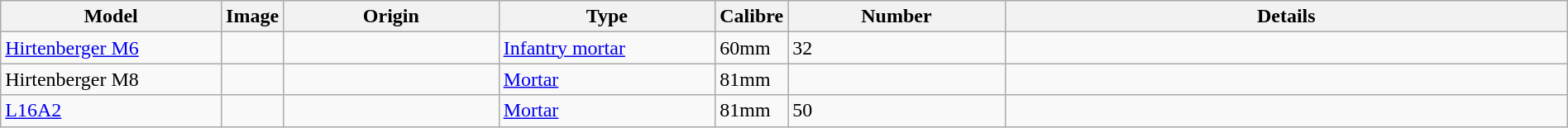<table class="wikitable" style="width:100%;">
<tr>
<th style="width:15%;">Model</th>
<th style="width:0%;">Image</th>
<th style="width:15%;">Origin</th>
<th style="width:15%;">Type</th>
<th>Calibre</th>
<th style="width:15%;">Number</th>
<th style="width:40%;">Details</th>
</tr>
<tr>
<td><a href='#'>Hirtenberger M6</a></td>
<td></td>
<td></td>
<td><a href='#'>Infantry mortar</a></td>
<td>60mm</td>
<td>32</td>
<td></td>
</tr>
<tr>
<td>Hirtenberger M8</td>
<td></td>
<td></td>
<td><a href='#'>Mortar</a></td>
<td>81mm</td>
<td></td>
<td></td>
</tr>
<tr>
<td><a href='#'>L16A2</a></td>
<td></td>
<td><br></td>
<td><a href='#'>Mortar</a></td>
<td>81mm</td>
<td>50</td>
<td></td>
</tr>
</table>
